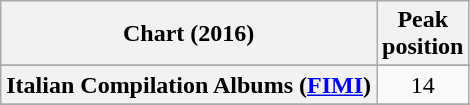<table class="wikitable sortable plainrowheaders" style="text-align:center">
<tr>
<th scope="col">Chart (2016)</th>
<th scope="col">Peak<br> position</th>
</tr>
<tr>
</tr>
<tr>
</tr>
<tr>
</tr>
<tr>
</tr>
<tr>
</tr>
<tr>
</tr>
<tr>
</tr>
<tr>
</tr>
<tr>
<th scope="row">Italian Compilation Albums (<a href='#'>FIMI</a>)</th>
<td>14</td>
</tr>
<tr>
</tr>
<tr>
</tr>
<tr>
</tr>
<tr>
</tr>
</table>
